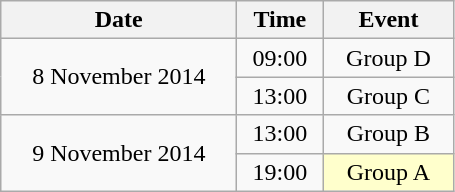<table class = "wikitable" style="text-align:center;">
<tr>
<th width=150>Date</th>
<th width=50>Time</th>
<th width=80>Event</th>
</tr>
<tr>
<td rowspan=2>8 November 2014</td>
<td>09:00</td>
<td>Group D</td>
</tr>
<tr>
<td>13:00</td>
<td>Group C</td>
</tr>
<tr>
<td rowspan=2>9 November 2014</td>
<td>13:00</td>
<td>Group B</td>
</tr>
<tr>
<td>19:00</td>
<td bgcolor=ffffcc>Group A</td>
</tr>
</table>
